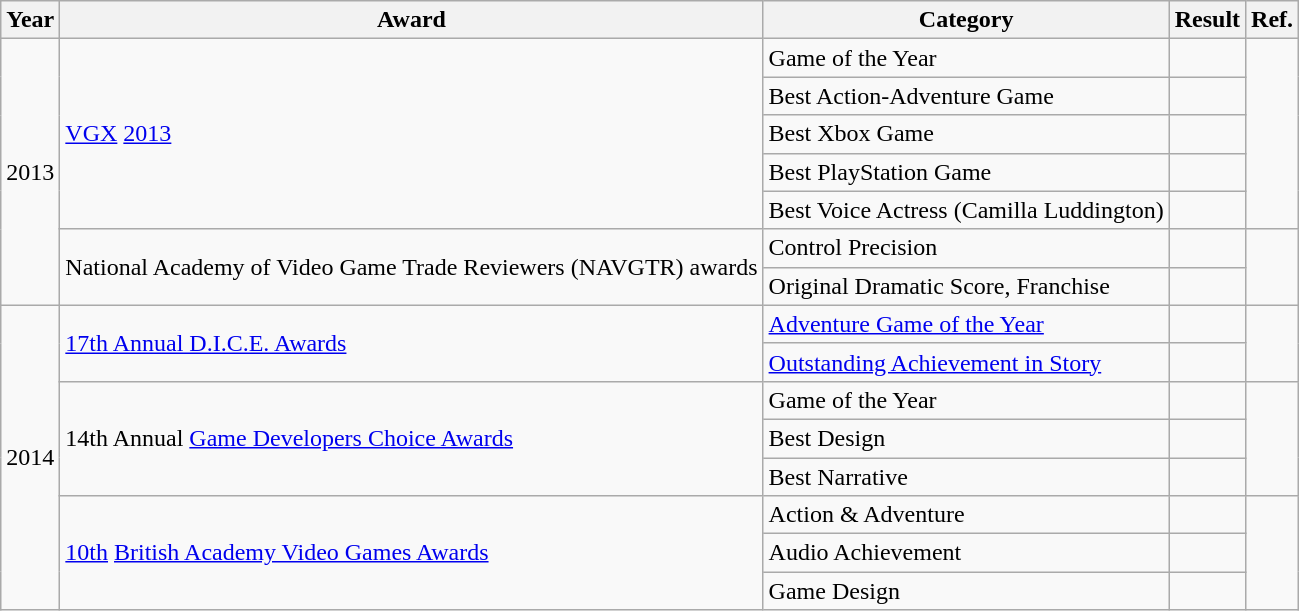<table class="wikitable">
<tr>
<th>Year</th>
<th>Award</th>
<th>Category</th>
<th>Result</th>
<th class="unsortable">Ref.</th>
</tr>
<tr>
<td rowspan="7">2013</td>
<td rowspan="5"><a href='#'>VGX</a> <a href='#'>2013</a></td>
<td>Game of the Year</td>
<td></td>
<td rowspan="5" style="text-align:center;"></td>
</tr>
<tr>
<td>Best Action-Adventure Game</td>
<td></td>
</tr>
<tr>
<td>Best Xbox Game</td>
<td></td>
</tr>
<tr>
<td>Best PlayStation Game</td>
<td></td>
</tr>
<tr>
<td>Best Voice Actress (Camilla Luddington)</td>
<td></td>
</tr>
<tr>
<td rowspan="2">National Academy of Video Game Trade Reviewers (NAVGTR) awards</td>
<td>Control Precision</td>
<td></td>
<td align=center rowspan="2"></td>
</tr>
<tr>
<td>Original Dramatic Score, Franchise</td>
<td></td>
</tr>
<tr>
<td rowspan="8" style="text-align:center;">2014</td>
<td rowspan="2"><a href='#'>17th Annual D.I.C.E. Awards</a></td>
<td><a href='#'>Adventure Game of the Year</a></td>
<td></td>
<td rowspan="2" style-"text-align:center;></td>
</tr>
<tr>
<td><a href='#'>Outstanding Achievement in Story</a></td>
<td></td>
</tr>
<tr>
<td rowspan="3">14th Annual <a href='#'>Game Developers Choice Awards</a></td>
<td>Game of the Year</td>
<td></td>
<td rowspan="3" style="text-align:center;"></td>
</tr>
<tr>
<td>Best Design</td>
<td></td>
</tr>
<tr>
<td>Best Narrative</td>
<td></td>
</tr>
<tr>
<td rowspan="3"><a href='#'>10th</a> <a href='#'>British Academy Video Games Awards</a></td>
<td>Action & Adventure</td>
<td></td>
<td rowspan="3" style="text-align:center;"></td>
</tr>
<tr>
<td>Audio Achievement</td>
<td></td>
</tr>
<tr>
<td>Game Design</td>
<td></td>
</tr>
</table>
